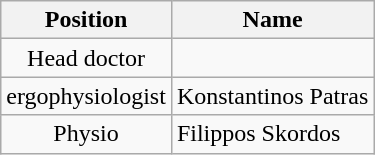<table class="wikitable" style="text-align: center;">
<tr>
<th>Position</th>
<th>Name</th>
</tr>
<tr>
<td>Head doctor</td>
<td style="text-align:left;"></td>
</tr>
<tr>
<td>ergophysiologist</td>
<td>Konstantinos Patras</td>
</tr>
<tr>
<td>Physio</td>
<td style="text-align:left;">Filippos Skordos</td>
</tr>
</table>
